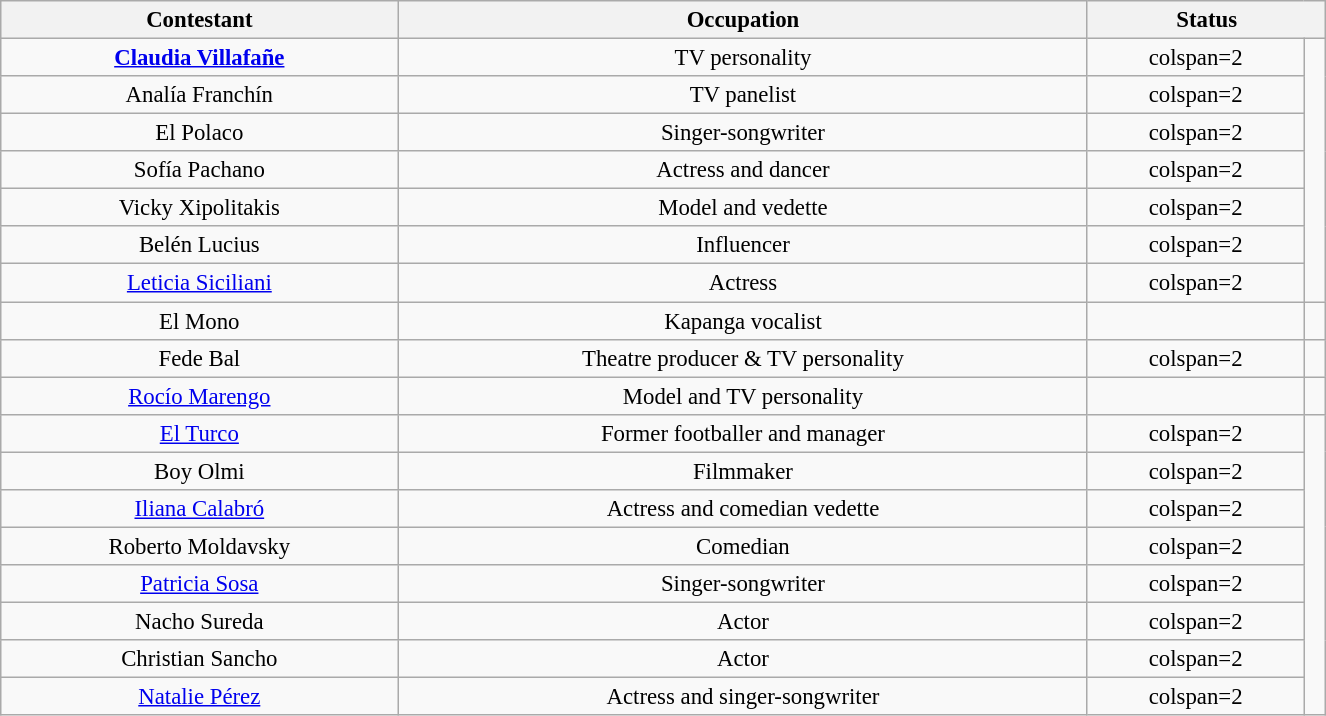<table class="wikitable" style="margin:auto; text-align:center; width:70%; font-size:95%">
<tr>
<th>Contestant</th>
<th>Occupation</th>
<th colspan=2>Status</th>
</tr>
<tr>
<td><strong><a href='#'>Claudia Villafañe</a></strong></td>
<td>TV personality</td>
<td>colspan=2 </td>
</tr>
<tr>
<td>Analía Franchín</td>
<td>TV panelist</td>
<td>colspan=2 </td>
</tr>
<tr>
<td>El Polaco</td>
<td>Singer-songwriter</td>
<td>colspan=2 </td>
</tr>
<tr>
<td>Sofía Pachano</td>
<td>Actress and dancer</td>
<td>colspan=2 </td>
</tr>
<tr>
<td>Vicky Xipolitakis</td>
<td>Model and vedette</td>
<td>colspan=2 </td>
</tr>
<tr>
<td>Belén Lucius</td>
<td>Influencer</td>
<td>colspan=2 </td>
</tr>
<tr>
<td><a href='#'>Leticia Siciliani</a></td>
<td>Actress</td>
<td>colspan=2 </td>
</tr>
<tr>
<td>El Mono</td>
<td>Kapanga vocalist</td>
<td></td>
<td></td>
</tr>
<tr>
<td>Fede Bal</td>
<td>Theatre producer & TV personality</td>
<td>colspan=2 </td>
</tr>
<tr>
<td><a href='#'>Rocío Marengo</a></td>
<td>Model and TV personality</td>
<td></td>
<td></td>
</tr>
<tr>
<td><a href='#'>El Turco</a></td>
<td>Former footballer and manager</td>
<td>colspan=2 </td>
</tr>
<tr>
<td>Boy Olmi</td>
<td>Filmmaker</td>
<td>colspan=2 </td>
</tr>
<tr>
<td><a href='#'>Iliana Calabró</a></td>
<td>Actress and comedian vedette</td>
<td>colspan=2 </td>
</tr>
<tr>
<td>Roberto Moldavsky</td>
<td>Comedian</td>
<td>colspan=2 </td>
</tr>
<tr>
<td><a href='#'>Patricia Sosa</a></td>
<td>Singer-songwriter</td>
<td>colspan=2 </td>
</tr>
<tr>
<td>Nacho Sureda</td>
<td>Actor</td>
<td>colspan=2 </td>
</tr>
<tr>
<td>Christian Sancho</td>
<td>Actor</td>
<td>colspan=2 </td>
</tr>
<tr>
<td><a href='#'>Natalie Pérez</a></td>
<td>Actress and singer-songwriter</td>
<td>colspan=2 </td>
</tr>
</table>
